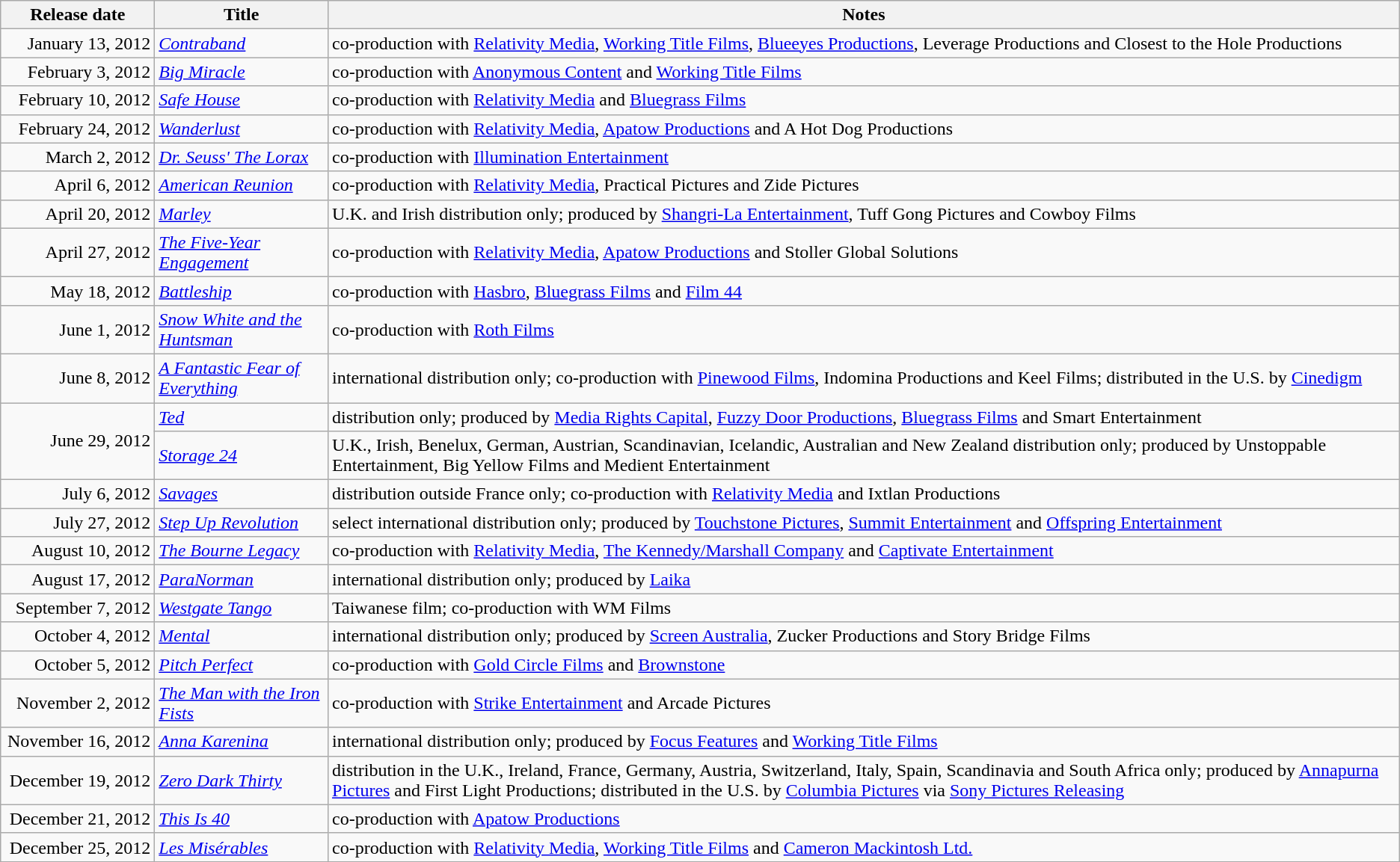<table class="wikitable sortable">
<tr>
<th scope="col" style="width:130px;">Release date</th>
<th>Title</th>
<th>Notes</th>
</tr>
<tr>
<td style="text-align:right;">January 13, 2012</td>
<td><em><a href='#'>Contraband</a></em></td>
<td>co-production with <a href='#'>Relativity Media</a>, <a href='#'>Working Title Films</a>, <a href='#'>Blueeyes Productions</a>, Leverage Productions and Closest to the Hole Productions</td>
</tr>
<tr>
<td style="text-align:right;">February 3, 2012</td>
<td><em><a href='#'>Big Miracle</a></em></td>
<td>co-production with <a href='#'>Anonymous Content</a> and <a href='#'>Working Title Films</a></td>
</tr>
<tr>
<td style="text-align:right;">February 10, 2012</td>
<td><em><a href='#'>Safe House</a></em></td>
<td>co-production with <a href='#'>Relativity Media</a> and <a href='#'>Bluegrass Films</a></td>
</tr>
<tr>
<td style="text-align:right;">February 24, 2012</td>
<td><em><a href='#'>Wanderlust</a></em></td>
<td>co-production with <a href='#'>Relativity Media</a>, <a href='#'>Apatow Productions</a> and A Hot Dog Productions</td>
</tr>
<tr>
<td style="text-align:right;">March 2, 2012</td>
<td><em><a href='#'>Dr. Seuss' The Lorax</a></em></td>
<td>co-production with <a href='#'>Illumination Entertainment</a></td>
</tr>
<tr>
<td style="text-align:right;">April 6, 2012</td>
<td><em><a href='#'>American Reunion</a></em></td>
<td>co-production with <a href='#'>Relativity Media</a>, Practical Pictures and Zide Pictures</td>
</tr>
<tr>
<td style="text-align:right;">April 20, 2012</td>
<td><em><a href='#'>Marley</a></em></td>
<td>U.K. and Irish distribution only; produced by <a href='#'>Shangri-La Entertainment</a>, Tuff Gong Pictures and Cowboy Films</td>
</tr>
<tr>
<td style="text-align:right;">April 27, 2012</td>
<td><em><a href='#'>The Five-Year Engagement</a></em></td>
<td>co-production with <a href='#'>Relativity Media</a>, <a href='#'>Apatow Productions</a> and Stoller Global Solutions</td>
</tr>
<tr>
<td style="text-align:right;">May 18, 2012</td>
<td><em><a href='#'>Battleship</a></em></td>
<td>co-production with <a href='#'>Hasbro</a>, <a href='#'>Bluegrass Films</a> and <a href='#'>Film 44</a></td>
</tr>
<tr>
<td style="text-align:right;">June 1, 2012</td>
<td><em><a href='#'>Snow White and the Huntsman</a></em></td>
<td>co-production with <a href='#'>Roth Films</a></td>
</tr>
<tr>
<td style="text-align:right;">June 8, 2012</td>
<td><em><a href='#'>A Fantastic Fear of Everything</a></em></td>
<td>international distribution only; co-production with <a href='#'>Pinewood Films</a>, Indomina Productions and Keel Films; distributed in the U.S. by <a href='#'>Cinedigm</a></td>
</tr>
<tr>
<td style="text-align:right;"rowspan="2">June 29, 2012</td>
<td><em><a href='#'>Ted</a></em></td>
<td>distribution only; produced by <a href='#'>Media Rights Capital</a>, <a href='#'>Fuzzy Door Productions</a>, <a href='#'>Bluegrass Films</a> and Smart Entertainment</td>
</tr>
<tr>
<td><em><a href='#'>Storage 24</a></em></td>
<td>U.K., Irish, Benelux, German, Austrian, Scandinavian, Icelandic, Australian and New Zealand distribution only; produced by Unstoppable Entertainment, Big Yellow Films and Medient Entertainment</td>
</tr>
<tr>
<td style="text-align:right;">July 6, 2012</td>
<td><em><a href='#'>Savages</a></em></td>
<td>distribution outside France only; co-production with <a href='#'>Relativity Media</a> and Ixtlan Productions</td>
</tr>
<tr>
<td style="text-align:right;">July 27, 2012</td>
<td><em><a href='#'>Step Up Revolution</a></em></td>
<td>select international distribution only; produced by <a href='#'>Touchstone Pictures</a>, <a href='#'>Summit Entertainment</a> and <a href='#'>Offspring Entertainment</a></td>
</tr>
<tr>
<td style="text-align:right;">August 10, 2012</td>
<td><em><a href='#'>The Bourne Legacy</a></em></td>
<td>co-production with <a href='#'>Relativity Media</a>, <a href='#'>The Kennedy/Marshall Company</a> and <a href='#'>Captivate Entertainment</a></td>
</tr>
<tr>
<td style="text-align:right;">August 17, 2012</td>
<td><em><a href='#'>ParaNorman</a></em></td>
<td>international distribution only; produced by <a href='#'>Laika</a></td>
</tr>
<tr>
<td style="text-align:right;">September 7, 2012</td>
<td><em><a href='#'>Westgate Tango</a></em></td>
<td>Taiwanese film; co-production with WM Films</td>
</tr>
<tr>
<td style="text-align:right;">October 4, 2012</td>
<td><em><a href='#'>Mental</a></em></td>
<td>international distribution only; produced by <a href='#'>Screen Australia</a>, Zucker Productions and Story Bridge Films</td>
</tr>
<tr>
<td style="text-align:right;">October 5, 2012</td>
<td><em><a href='#'>Pitch Perfect</a></em></td>
<td>co-production with <a href='#'>Gold Circle Films</a> and <a href='#'>Brownstone</a></td>
</tr>
<tr>
<td style="text-align:right;">November 2, 2012</td>
<td><em><a href='#'>The Man with the Iron Fists</a></em></td>
<td>co-production with <a href='#'>Strike Entertainment</a> and Arcade Pictures</td>
</tr>
<tr>
<td style="text-align:right;">November 16, 2012</td>
<td><em><a href='#'>Anna Karenina</a></em></td>
<td>international distribution only; produced by <a href='#'>Focus Features</a> and <a href='#'>Working Title Films</a></td>
</tr>
<tr>
<td style="text-align:right;">December 19, 2012</td>
<td><em><a href='#'>Zero Dark Thirty</a></em></td>
<td>distribution in the U.K., Ireland, France, Germany, Austria, Switzerland, Italy, Spain, Scandinavia and South Africa only; produced by <a href='#'>Annapurna Pictures</a> and First Light Productions; distributed in the U.S. by <a href='#'>Columbia Pictures</a> via <a href='#'>Sony Pictures Releasing</a></td>
</tr>
<tr>
<td style="text-align:right;">December 21, 2012</td>
<td><em><a href='#'>This Is 40</a></em></td>
<td>co-production with <a href='#'>Apatow Productions</a></td>
</tr>
<tr>
<td style="text-align:right;">December 25, 2012</td>
<td><em><a href='#'>Les Misérables</a></em></td>
<td>co-production with <a href='#'>Relativity Media</a>, <a href='#'>Working Title Films</a> and <a href='#'>Cameron Mackintosh Ltd.</a></td>
</tr>
<tr>
</tr>
</table>
